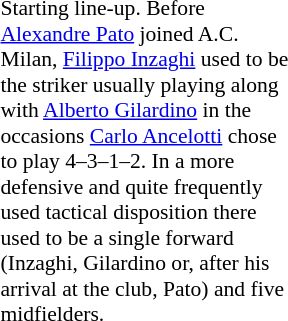<table class="toccolours" style="float: right; width: 200px; margin-left: 1em; margin-bottom: 0.5em;">
<tr>
<td><div><br>










 

 

 

 

 

 
</div></td>
</tr>
<tr>
<td style="font-size:90%">Starting line-up. Before <a href='#'>Alexandre Pato</a> joined A.C. Milan, <a href='#'>Filippo Inzaghi</a> used to be the striker usually playing along with <a href='#'>Alberto Gilardino</a> in the occasions <a href='#'>Carlo Ancelotti</a> chose to play 4–3–1–2. In a more defensive and quite frequently used tactical disposition there used to be a single forward (Inzaghi, Gilardino or, after his arrival at the club, Pato) and five midfielders.</td>
</tr>
</table>
